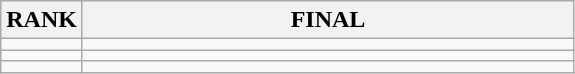<table class="wikitable">
<tr>
<th>RANK</th>
<th style="width: 20em">FINAL</th>
</tr>
<tr>
<td align="center"></td>
<td></td>
</tr>
<tr>
<td align="center"></td>
<td></td>
</tr>
<tr>
<td align="center"></td>
<td></td>
</tr>
</table>
